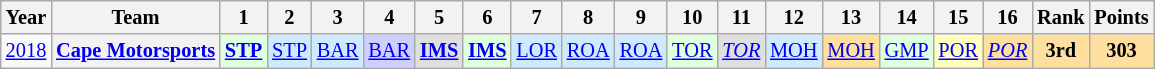<table class="wikitable" style="text-align:center; font-size:85%">
<tr>
<th>Year</th>
<th>Team</th>
<th>1</th>
<th>2</th>
<th>3</th>
<th>4</th>
<th>5</th>
<th>6</th>
<th>7</th>
<th>8</th>
<th>9</th>
<th>10</th>
<th>11</th>
<th>12</th>
<th>13</th>
<th>14</th>
<th>15</th>
<th>16</th>
<th>Rank</th>
<th>Points</th>
</tr>
<tr>
<td><a href='#'>2018</a></td>
<th nowrap><a href='#'>Cape Motorsports</a></th>
<td style="background:#DFFFDF;"><strong><a href='#'>STP</a></strong><br></td>
<td style="background:#CFEAFF;"><a href='#'>STP</a><br></td>
<td style="background:#CFEAFF;"><a href='#'>BAR</a><br></td>
<td style="background:#CFCFFF;"><a href='#'>BAR</a><br></td>
<td style="background:#DFDFDF;"><strong><a href='#'>IMS</a></strong><br></td>
<td style="background:#DFFFDF;"><strong><a href='#'>IMS</a></strong><br></td>
<td style="background:#CFEAFF;"><a href='#'>LOR</a><br></td>
<td style="background:#CFEAFF;"><a href='#'>ROA</a><br></td>
<td style="background:#CFEAFF;"><a href='#'>ROA</a><br></td>
<td style="background:#DFFFDF;"><a href='#'>TOR</a><br></td>
<td style="background:#DFDFDF;"><em><a href='#'>TOR</a></em><br></td>
<td style="background:#CFEAFF;"><a href='#'>MOH</a><br></td>
<td style="background:#FFDF9F;"><a href='#'>MOH</a><br></td>
<td style="background:#DFFFDF;"><a href='#'>GMP</a><br></td>
<td style="background:#FFFFBF;"><a href='#'>POR</a><br></td>
<td style="background:#FFDF9F;"><em><a href='#'>POR</a></em><br></td>
<th style="background:#FFDF9F;">3rd</th>
<th style="background:#FFDF9F;">303</th>
</tr>
</table>
